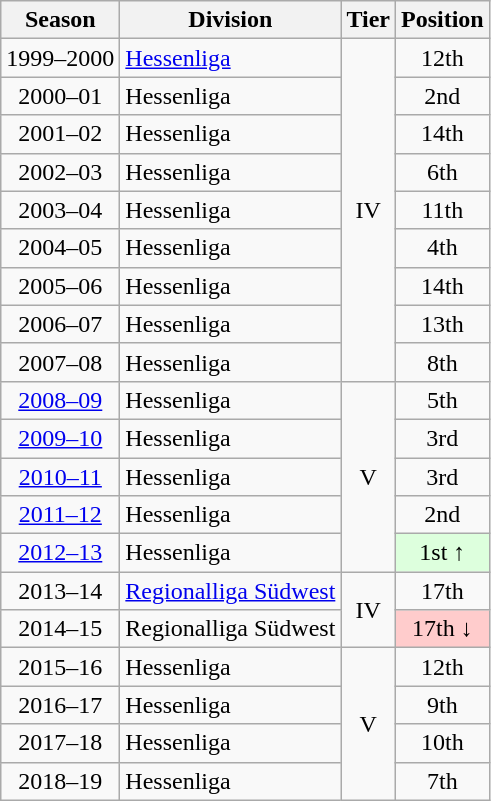<table class="wikitable">
<tr>
<th>Season</th>
<th>Division</th>
<th>Tier</th>
<th>Position</th>
</tr>
<tr align="center">
<td>1999–2000</td>
<td align="left"><a href='#'>Hessenliga</a></td>
<td rowspan=9>IV</td>
<td>12th</td>
</tr>
<tr align="center">
<td>2000–01</td>
<td align="left">Hessenliga</td>
<td>2nd</td>
</tr>
<tr align="center">
<td>2001–02</td>
<td align="left">Hessenliga</td>
<td>14th</td>
</tr>
<tr align="center">
<td>2002–03</td>
<td align="left">Hessenliga</td>
<td>6th</td>
</tr>
<tr align="center">
<td>2003–04</td>
<td align="left">Hessenliga</td>
<td>11th</td>
</tr>
<tr align="center">
<td>2004–05</td>
<td align="left">Hessenliga</td>
<td>4th</td>
</tr>
<tr align="center">
<td>2005–06</td>
<td align="left">Hessenliga</td>
<td>14th</td>
</tr>
<tr align="center">
<td>2006–07</td>
<td align="left">Hessenliga</td>
<td>13th</td>
</tr>
<tr align="center">
<td>2007–08</td>
<td align="left">Hessenliga</td>
<td>8th</td>
</tr>
<tr align="center">
<td><a href='#'>2008–09</a></td>
<td align="left">Hessenliga</td>
<td rowspan=5>V</td>
<td>5th</td>
</tr>
<tr align="center">
<td><a href='#'>2009–10</a></td>
<td align="left">Hessenliga</td>
<td>3rd</td>
</tr>
<tr align="center">
<td><a href='#'>2010–11</a></td>
<td align="left">Hessenliga</td>
<td>3rd</td>
</tr>
<tr align="center">
<td><a href='#'>2011–12</a></td>
<td align="left">Hessenliga</td>
<td>2nd</td>
</tr>
<tr align="center">
<td><a href='#'>2012–13</a></td>
<td align="left">Hessenliga</td>
<td style="background:#ddffdd">1st ↑</td>
</tr>
<tr align="center">
<td>2013–14</td>
<td align="left"><a href='#'>Regionalliga Südwest</a></td>
<td rowspan=2>IV</td>
<td>17th</td>
</tr>
<tr align="center">
<td>2014–15</td>
<td align="left">Regionalliga Südwest</td>
<td style="background:#ffcccc">17th ↓</td>
</tr>
<tr align="center">
<td>2015–16</td>
<td align="left">Hessenliga</td>
<td rowspan=4>V</td>
<td>12th</td>
</tr>
<tr align="center">
<td>2016–17</td>
<td align="left">Hessenliga</td>
<td>9th</td>
</tr>
<tr align="center">
<td>2017–18</td>
<td align="left">Hessenliga</td>
<td>10th</td>
</tr>
<tr align="center">
<td>2018–19</td>
<td align="left">Hessenliga</td>
<td>7th</td>
</tr>
</table>
